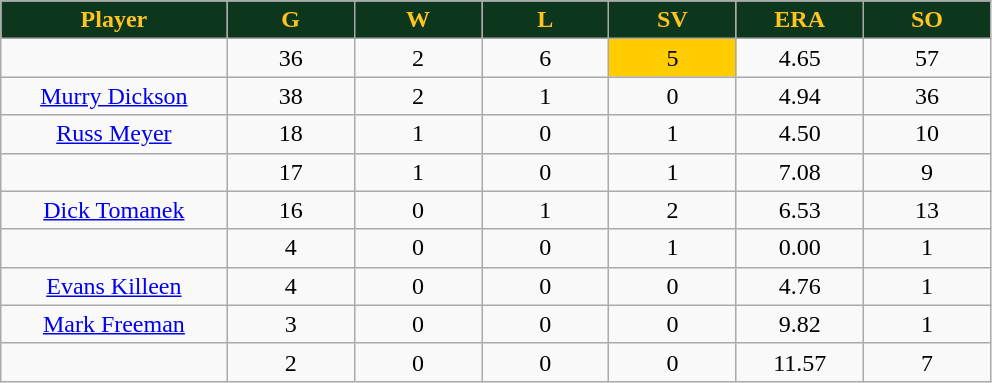<table class="wikitable sortable">
<tr>
<th style="background:#0C371D;color:#ffc322;" width="16%">Player</th>
<th style="background:#0C371D;color:#ffc322;" width="9%">G</th>
<th style="background:#0C371D;color:#ffc322;" width="9%">W</th>
<th style="background:#0C371D;color:#ffc322;" width="9%">L</th>
<th style="background:#0C371D;color:#ffc322;" width="9%">SV</th>
<th style="background:#0C371D;color:#ffc322;" width="9%">ERA</th>
<th style="background:#0C371D;color:#ffc322;" width="9%">SO</th>
</tr>
<tr align="center">
<td></td>
<td>36</td>
<td>2</td>
<td>6</td>
<td bgcolor="#FFCC00">5</td>
<td>4.65</td>
<td>57</td>
</tr>
<tr align=center>
<td><a href='#'>Murry Dickson</a></td>
<td>38</td>
<td>2</td>
<td>1</td>
<td>0</td>
<td>4.94</td>
<td>36</td>
</tr>
<tr align=center>
<td><a href='#'>Russ Meyer</a></td>
<td>18</td>
<td>1</td>
<td>0</td>
<td>1</td>
<td>4.50</td>
<td>10</td>
</tr>
<tr align=center>
<td></td>
<td>17</td>
<td>1</td>
<td>0</td>
<td>1</td>
<td>7.08</td>
<td>9</td>
</tr>
<tr align="center">
<td><a href='#'>Dick Tomanek</a></td>
<td>16</td>
<td>0</td>
<td>1</td>
<td>2</td>
<td>6.53</td>
<td>13</td>
</tr>
<tr align=center>
<td></td>
<td>4</td>
<td>0</td>
<td>0</td>
<td>1</td>
<td>0.00</td>
<td>1</td>
</tr>
<tr align="center">
<td><a href='#'>Evans Killeen</a></td>
<td>4</td>
<td>0</td>
<td>0</td>
<td>0</td>
<td>4.76</td>
<td>1</td>
</tr>
<tr align=center>
<td><a href='#'>Mark Freeman</a></td>
<td>3</td>
<td>0</td>
<td>0</td>
<td>0</td>
<td>9.82</td>
<td>1</td>
</tr>
<tr align=center>
<td></td>
<td>2</td>
<td>0</td>
<td>0</td>
<td>0</td>
<td>11.57</td>
<td>7</td>
</tr>
</table>
